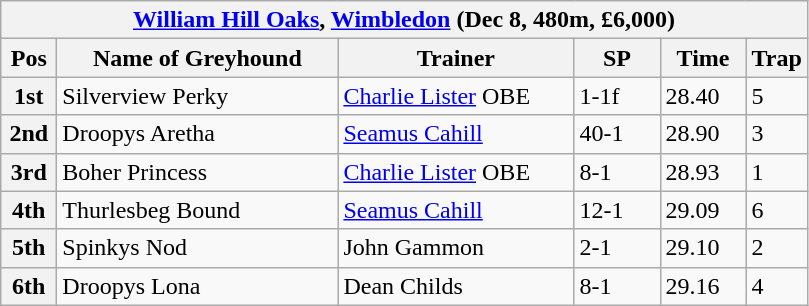<table class="wikitable">
<tr>
<th colspan="6"><a href='#'>William Hill Oaks</a>, <a href='#'>Wimbledon</a> (Dec 8, 480m, £6,000)</th>
</tr>
<tr>
<th width=30>Pos</th>
<th width=180>Name of Greyhound</th>
<th width=150>Trainer</th>
<th width=50>SP</th>
<th width=50>Time</th>
<th width=30>Trap</th>
</tr>
<tr>
<th>1st</th>
<td>Silverview Perky</td>
<td><a href='#'>Charlie Lister</a> OBE</td>
<td>1-1f</td>
<td>28.40</td>
<td>5</td>
</tr>
<tr>
<th>2nd</th>
<td>Droopys Aretha</td>
<td><a href='#'>Seamus Cahill</a></td>
<td>40-1</td>
<td>28.90</td>
<td>3</td>
</tr>
<tr>
<th>3rd</th>
<td>Boher Princess</td>
<td><a href='#'>Charlie Lister</a> OBE</td>
<td>8-1</td>
<td>28.93</td>
<td>1</td>
</tr>
<tr>
<th>4th</th>
<td>Thurlesbeg Bound</td>
<td><a href='#'>Seamus Cahill</a></td>
<td>12-1</td>
<td>29.09</td>
<td>6</td>
</tr>
<tr>
<th>5th</th>
<td>Spinkys Nod</td>
<td>John Gammon</td>
<td>2-1</td>
<td>29.10</td>
<td>2</td>
</tr>
<tr>
<th>6th</th>
<td>Droopys Lona</td>
<td>Dean Childs</td>
<td>8-1</td>
<td>29.16</td>
<td>4</td>
</tr>
</table>
